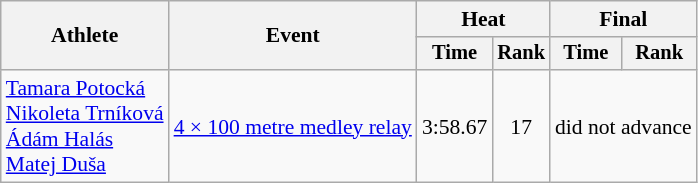<table class=wikitable style="font-size:90%">
<tr>
<th rowspan="2">Athlete</th>
<th rowspan="2">Event</th>
<th colspan="2">Heat</th>
<th colspan="2">Final</th>
</tr>
<tr style="font-size:95%">
<th>Time</th>
<th>Rank</th>
<th>Time</th>
<th>Rank</th>
</tr>
<tr style="text-align:center">
<td style="text-align:left"><a href='#'>Tamara Potocká</a><br><a href='#'>Nikoleta Trníková</a> <br><a href='#'>Ádám Halás</a><br><a href='#'>Matej Duša</a></td>
<td style="text-align:left"><a href='#'>4 × 100 metre medley relay</a></td>
<td>3:58.67</td>
<td>17</td>
<td colspan=4>did not advance</td>
</tr>
</table>
